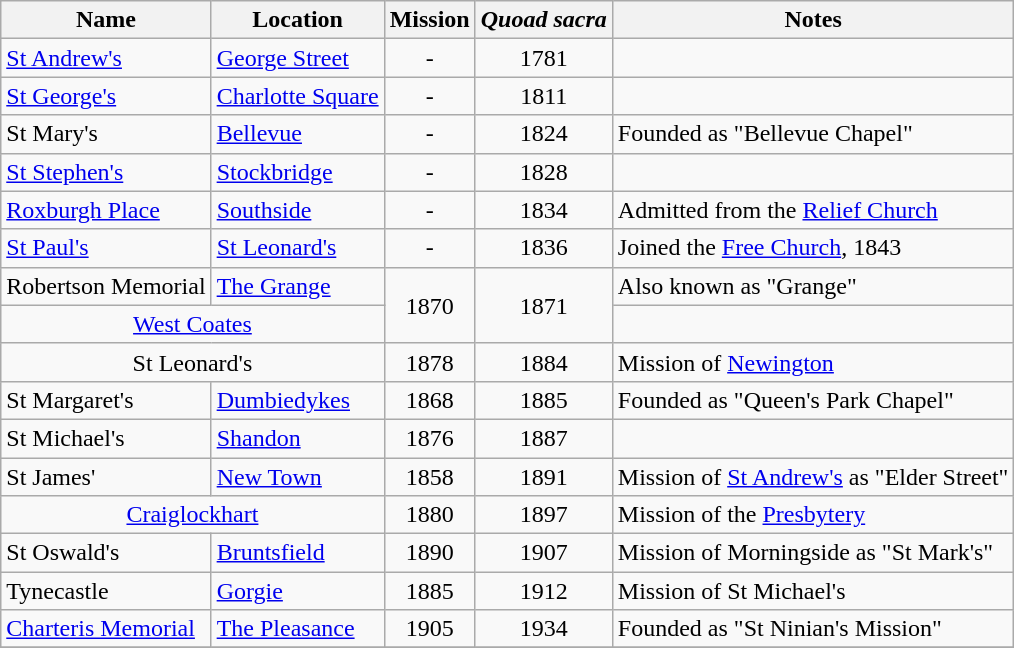<table class="wikitable">
<tr>
<th>Name</th>
<th>Location</th>
<th>Mission</th>
<th><em>Quoad sacra</em></th>
<th>Notes</th>
</tr>
<tr>
<td><a href='#'>St Andrew's</a></td>
<td><a href='#'>George Street</a></td>
<td style="text-align: center;">-</td>
<td style="text-align: center;">1781</td>
<td></td>
</tr>
<tr>
<td><a href='#'>St George's</a></td>
<td><a href='#'>Charlotte Square</a></td>
<td style="text-align: center;">-</td>
<td style="text-align: center;">1811</td>
<td></td>
</tr>
<tr>
<td>St Mary's</td>
<td><a href='#'>Bellevue</a></td>
<td style="text-align: center;">-</td>
<td style="text-align: center;">1824</td>
<td>Founded as "Bellevue Chapel"</td>
</tr>
<tr>
<td><a href='#'>St Stephen's</a></td>
<td><a href='#'>Stockbridge</a></td>
<td style="text-align: center;">-</td>
<td style="text-align: center;">1828</td>
<td></td>
</tr>
<tr>
<td><a href='#'>Roxburgh Place</a></td>
<td><a href='#'>Southside</a></td>
<td style="text-align: center;">-</td>
<td style="text-align: center;">1834</td>
<td>Admitted from the <a href='#'>Relief Church</a></td>
</tr>
<tr>
<td><a href='#'>St Paul's</a></td>
<td><a href='#'>St Leonard's</a></td>
<td style="text-align: center;">-</td>
<td style="text-align: center;">1836</td>
<td>Joined the <a href='#'>Free Church</a>, 1843</td>
</tr>
<tr>
<td>Robertson Memorial</td>
<td><a href='#'>The Grange</a></td>
<td rowspan="2" style="text-align: center;">1870</td>
<td rowspan="2" style="text-align: center;">1871</td>
<td>Also known as "Grange"</td>
</tr>
<tr>
<td colspan="2" style="text-align: center;"><a href='#'>West Coates</a></td>
<td></td>
</tr>
<tr>
<td colspan="2" style="text-align: center;">St Leonard's</td>
<td style="text-align: center;">1878</td>
<td style="text-align: center;">1884</td>
<td>Mission of <a href='#'>Newington</a></td>
</tr>
<tr>
<td>St Margaret's</td>
<td><a href='#'>Dumbiedykes</a></td>
<td style="text-align: center;">1868</td>
<td style="text-align: center;">1885</td>
<td>Founded as "Queen's Park Chapel"</td>
</tr>
<tr>
<td>St Michael's</td>
<td><a href='#'>Shandon</a></td>
<td style="text-align: center;">1876</td>
<td style="text-align: center;">1887</td>
<td></td>
</tr>
<tr>
<td>St James'</td>
<td><a href='#'>New Town</a></td>
<td style="text-align: center;">1858</td>
<td style="text-align: center;">1891</td>
<td>Mission of <a href='#'>St Andrew's</a> as "Elder Street"</td>
</tr>
<tr>
<td colspan="2" style="text-align: center;"><a href='#'>Craiglockhart</a></td>
<td style="text-align: center;">1880</td>
<td style="text-align: center;">1897</td>
<td>Mission of the <a href='#'>Presbytery</a></td>
</tr>
<tr>
<td>St Oswald's</td>
<td><a href='#'>Bruntsfield</a></td>
<td style="text-align: center;">1890</td>
<td style="text-align: center;">1907</td>
<td>Mission of Morningside as "St Mark's"</td>
</tr>
<tr>
<td>Tynecastle</td>
<td><a href='#'>Gorgie</a></td>
<td style="text-align: center;">1885</td>
<td style="text-align: center;">1912</td>
<td>Mission of St Michael's</td>
</tr>
<tr>
<td><a href='#'>Charteris Memorial</a></td>
<td><a href='#'>The Pleasance</a></td>
<td style="text-align: center;">1905</td>
<td style="text-align: center;">1934</td>
<td>Founded as "St Ninian's Mission"</td>
</tr>
<tr>
</tr>
</table>
